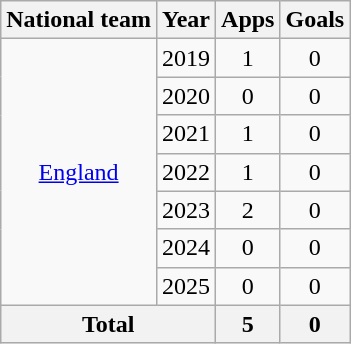<table class="wikitable" style="text-align: center;">
<tr>
<th>National team</th>
<th>Year</th>
<th>Apps</th>
<th>Goals</th>
</tr>
<tr>
<td rowspan="7"><a href='#'>England</a></td>
<td>2019</td>
<td>1</td>
<td>0</td>
</tr>
<tr>
<td>2020</td>
<td>0</td>
<td>0</td>
</tr>
<tr>
<td>2021</td>
<td>1</td>
<td>0</td>
</tr>
<tr>
<td>2022</td>
<td>1</td>
<td>0</td>
</tr>
<tr>
<td>2023</td>
<td>2</td>
<td>0</td>
</tr>
<tr>
<td>2024</td>
<td>0</td>
<td>0</td>
</tr>
<tr>
<td>2025</td>
<td>0</td>
<td>0</td>
</tr>
<tr>
<th colspan="2">Total</th>
<th>5</th>
<th>0</th>
</tr>
</table>
